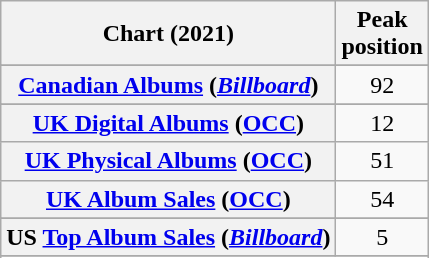<table class="wikitable sortable plainrowheaders" style="text-align:center">
<tr>
<th scope="col">Chart (2021)</th>
<th scope="col">Peak<br>position</th>
</tr>
<tr>
</tr>
<tr>
</tr>
<tr>
<th scope="row"><a href='#'>Canadian Albums</a> (<em><a href='#'>Billboard</a></em>)</th>
<td>92</td>
</tr>
<tr>
</tr>
<tr>
</tr>
<tr>
<th scope="row"><a href='#'>UK Digital Albums</a> (<a href='#'>OCC</a>)</th>
<td>12</td>
</tr>
<tr>
<th scope="row"><a href='#'>UK Physical Albums</a> (<a href='#'>OCC</a>)</th>
<td>51</td>
</tr>
<tr>
<th scope="row"><a href='#'>UK Album Sales</a> (<a href='#'>OCC</a>)</th>
<td>54</td>
</tr>
<tr>
</tr>
<tr>
</tr>
<tr>
</tr>
<tr>
<th scope="row">US <a href='#'>Top Album Sales</a> (<em><a href='#'>Billboard</a></em>)</th>
<td>5</td>
</tr>
<tr>
</tr>
<tr>
</tr>
</table>
